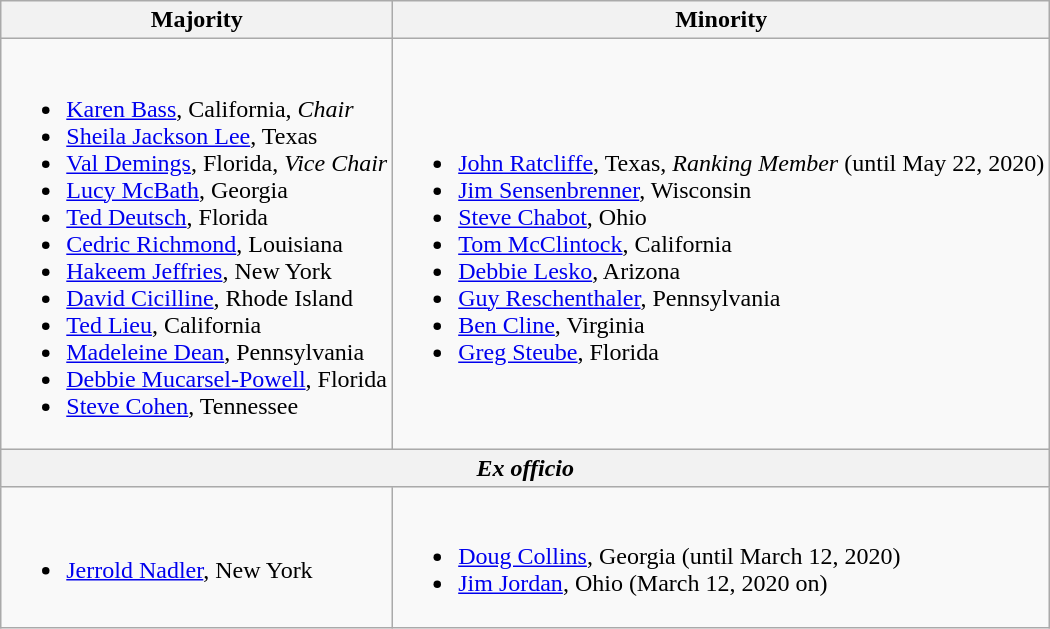<table class=wikitable>
<tr>
<th>Majority</th>
<th>Minority</th>
</tr>
<tr>
<td><br><ul><li><a href='#'>Karen Bass</a>, California, <em>Chair</em></li><li><a href='#'>Sheila Jackson Lee</a>, Texas</li><li><a href='#'>Val Demings</a>, Florida, <em>Vice Chair</em></li><li><a href='#'>Lucy McBath</a>, Georgia</li><li><a href='#'>Ted Deutsch</a>, Florida</li><li><a href='#'>Cedric Richmond</a>, Louisiana</li><li><a href='#'>Hakeem Jeffries</a>, New York</li><li><a href='#'>David Cicilline</a>, Rhode Island</li><li><a href='#'>Ted Lieu</a>, California</li><li><a href='#'>Madeleine Dean</a>, Pennsylvania</li><li><a href='#'>Debbie Mucarsel-Powell</a>, Florida</li><li><a href='#'>Steve Cohen</a>, Tennessee</li></ul></td>
<td><br><ul><li><a href='#'>John Ratcliffe</a>, Texas, <em>Ranking Member</em> (until May 22, 2020)</li><li><a href='#'>Jim Sensenbrenner</a>, Wisconsin</li><li><a href='#'>Steve Chabot</a>, Ohio</li><li><a href='#'>Tom McClintock</a>, California</li><li><a href='#'>Debbie Lesko</a>, Arizona</li><li><a href='#'>Guy Reschenthaler</a>, Pennsylvania</li><li><a href='#'>Ben Cline</a>, Virginia</li><li><a href='#'>Greg Steube</a>, Florida</li></ul></td>
</tr>
<tr>
<th colspan=2><em>Ex officio</em></th>
</tr>
<tr>
<td><br><ul><li><a href='#'>Jerrold Nadler</a>, New York</li></ul></td>
<td><br><ul><li><a href='#'>Doug Collins</a>, Georgia (until March 12, 2020)</li><li><a href='#'>Jim Jordan</a>, Ohio (March 12, 2020 on)</li></ul></td>
</tr>
</table>
